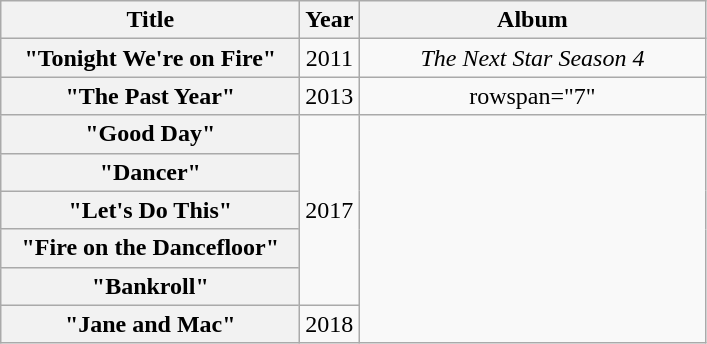<table class="wikitable plainrowheaders" style="text-align:center;">
<tr>
<th scope="col" style="width:12em;">Title</th>
<th scope="col">Year</th>
<th scope="col" style="width:14em;">Album</th>
</tr>
<tr>
<th scope="row">"Tonight We're on Fire"</th>
<td>2011</td>
<td><em>The Next Star Season 4</em></td>
</tr>
<tr>
<th scope="row">"The Past Year"</th>
<td>2013</td>
<td>rowspan="7" </td>
</tr>
<tr>
<th scope="row">"Good Day"<br></th>
<td rowspan="5">2017</td>
</tr>
<tr>
<th scope="row">"Dancer"<br></th>
</tr>
<tr>
<th scope="row">"Let's Do This"<br></th>
</tr>
<tr>
<th scope="row">"Fire on the Dancefloor"</th>
</tr>
<tr>
<th scope="row">"Bankroll"<br></th>
</tr>
<tr>
<th scope="row">"Jane and Mac"</th>
<td>2018</td>
</tr>
</table>
